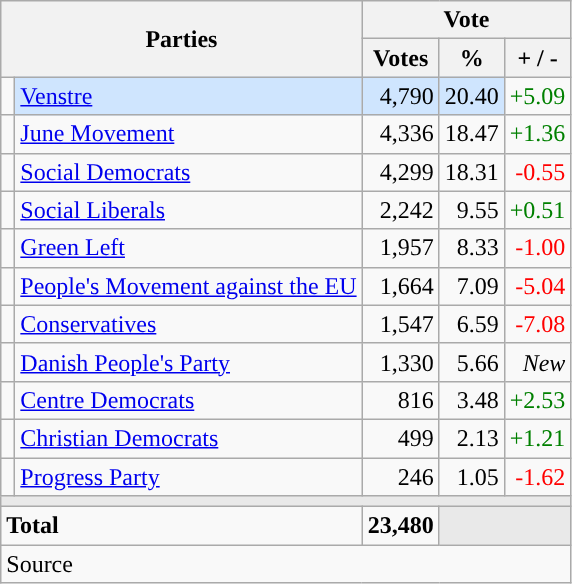<table class="wikitable" style="text-align:right;">
<tr>
<th style="text-align:centre;" rowspan="2" colspan="2" width="225">Parties</th>
<th colspan="3">Vote</th>
</tr>
<tr>
<th width="15">Votes</th>
<th width="15">%</th>
<th width="15">+ / -</th>
</tr>
<tr>
<td width="2" style="color:inherit;background:"></td>
<td bgcolor=#cfe5fe   align="left"><a href='#'>Venstre</a></td>
<td bgcolor=#cfe5fe>4,790</td>
<td bgcolor=#cfe5fe>20.40</td>
<td style=color:green;>+5.09</td>
</tr>
<tr>
<td width="2" style="color:inherit;background:"></td>
<td align="left"><a href='#'>June Movement</a></td>
<td>4,336</td>
<td>18.47</td>
<td style=color:green;>+1.36</td>
</tr>
<tr>
<td width="2" style="color:inherit;background:"></td>
<td align="left"><a href='#'>Social Democrats</a></td>
<td>4,299</td>
<td>18.31</td>
<td style=color:red;>-0.55</td>
</tr>
<tr>
<td width="2" style="color:inherit;background:"></td>
<td align="left"><a href='#'>Social Liberals</a></td>
<td>2,242</td>
<td>9.55</td>
<td style=color:green;>+0.51</td>
</tr>
<tr>
<td width="2" style="color:inherit;background:"></td>
<td align="left"><a href='#'>Green Left</a></td>
<td>1,957</td>
<td>8.33</td>
<td style=color:red;>-1.00</td>
</tr>
<tr>
<td width="2" style="color:inherit;background:"></td>
<td align="left"><a href='#'>People's Movement against the EU</a></td>
<td>1,664</td>
<td>7.09</td>
<td style=color:red;>-5.04</td>
</tr>
<tr>
<td width="2" style="color:inherit;background:"></td>
<td align="left"><a href='#'>Conservatives</a></td>
<td>1,547</td>
<td>6.59</td>
<td style=color:red;>-7.08</td>
</tr>
<tr>
<td width="2" style="color:inherit;background:"></td>
<td align="left"><a href='#'>Danish People's Party</a></td>
<td>1,330</td>
<td>5.66</td>
<td><em>New</em></td>
</tr>
<tr>
<td width="2" style="color:inherit;background:"></td>
<td align="left"><a href='#'>Centre Democrats</a></td>
<td>816</td>
<td>3.48</td>
<td style=color:green;>+2.53</td>
</tr>
<tr>
<td width="2" style="color:inherit;background:"></td>
<td align="left"><a href='#'>Christian Democrats</a></td>
<td>499</td>
<td>2.13</td>
<td style=color:green;>+1.21</td>
</tr>
<tr>
<td width="2" style="color:inherit;background:"></td>
<td align="left"><a href='#'>Progress Party</a></td>
<td>246</td>
<td>1.05</td>
<td style=color:red;>-1.62</td>
</tr>
<tr>
<td colspan="7" bgcolor="#E9E9E9"></td>
</tr>
<tr>
<td align="left" colspan="2"><strong>Total</strong></td>
<td><strong>23,480</strong></td>
<td bgcolor="#E9E9E9" colspan="2"></td>
</tr>
<tr>
<td align="left" colspan="6">Source</td>
</tr>
</table>
